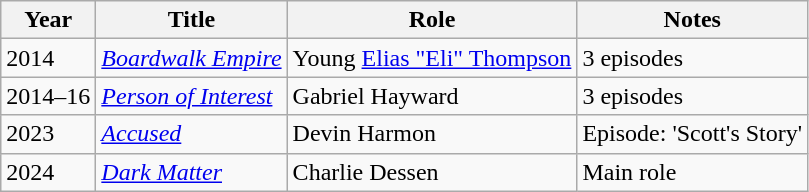<table class="wikitable sortable">
<tr>
<th>Year</th>
<th>Title</th>
<th>Role</th>
<th>Notes</th>
</tr>
<tr>
<td>2014</td>
<td><em><a href='#'>Boardwalk Empire</a></em></td>
<td>Young <a href='#'>Elias "Eli" Thompson</a></td>
<td>3 episodes</td>
</tr>
<tr>
<td>2014–16</td>
<td><em><a href='#'>Person of Interest</a></em></td>
<td>Gabriel Hayward</td>
<td>3 episodes</td>
</tr>
<tr>
<td>2023</td>
<td><em><a href='#'>Accused</a></em></td>
<td>Devin Harmon</td>
<td>Episode: 'Scott's Story'</td>
</tr>
<tr>
<td>2024</td>
<td><em><a href='#'>Dark Matter</a></em></td>
<td>Charlie Dessen</td>
<td>Main role</td>
</tr>
</table>
